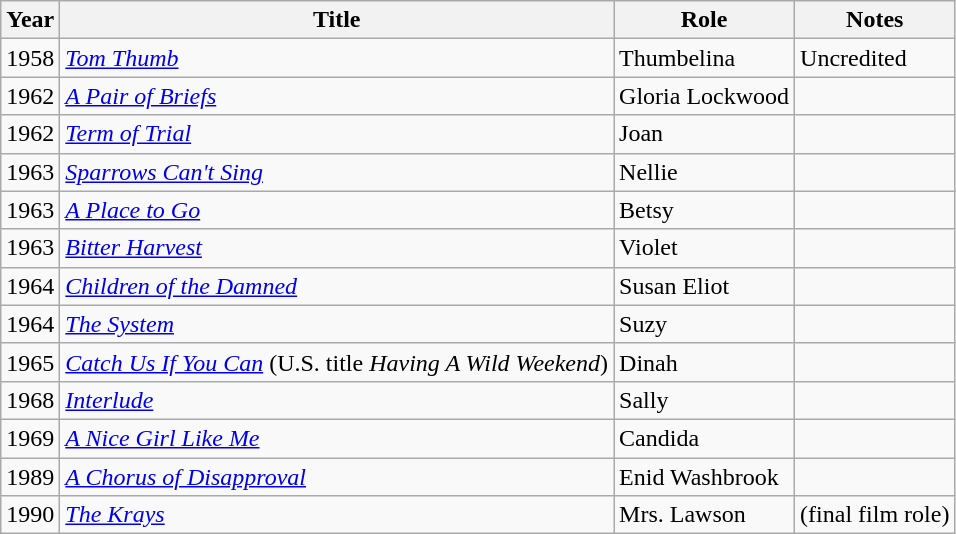<table class="wikitable">
<tr>
<th>Year</th>
<th>Title</th>
<th>Role</th>
<th>Notes</th>
</tr>
<tr>
<td>1958</td>
<td><em><a href='#'>Tom Thumb</a></em></td>
<td>Thumbelina</td>
<td>Uncredited</td>
</tr>
<tr>
<td>1962</td>
<td><em><a href='#'>A Pair of Briefs</a></em></td>
<td>Gloria Lockwood</td>
<td></td>
</tr>
<tr>
<td>1962</td>
<td><em><a href='#'>Term of Trial</a></em></td>
<td>Joan</td>
<td></td>
</tr>
<tr>
<td>1963</td>
<td><em><a href='#'>Sparrows Can't Sing</a></em></td>
<td>Nellie</td>
<td></td>
</tr>
<tr>
<td>1963</td>
<td><em><a href='#'>A Place to Go</a></em></td>
<td>Betsy</td>
<td></td>
</tr>
<tr>
<td>1963</td>
<td><em><a href='#'>Bitter Harvest</a></em></td>
<td>Violet</td>
<td></td>
</tr>
<tr>
<td>1964</td>
<td><em><a href='#'>Children of the Damned</a></em></td>
<td>Susan Eliot</td>
<td></td>
</tr>
<tr>
<td>1964</td>
<td><em><a href='#'>The System</a></em></td>
<td>Suzy</td>
<td></td>
</tr>
<tr>
<td>1965</td>
<td><em><a href='#'>Catch Us If You Can</a></em> (U.S. title <em>Having A Wild Weekend</em>)</td>
<td>Dinah</td>
<td></td>
</tr>
<tr>
<td>1968</td>
<td><em><a href='#'>Interlude</a></em></td>
<td>Sally</td>
<td></td>
</tr>
<tr>
<td>1969</td>
<td><em><a href='#'>A Nice Girl Like Me</a></em></td>
<td>Candida</td>
<td></td>
</tr>
<tr>
<td>1989</td>
<td><em><a href='#'>A Chorus of Disapproval</a></em></td>
<td>Enid Washbrook</td>
<td></td>
</tr>
<tr>
<td>1990</td>
<td><em><a href='#'>The Krays</a></em></td>
<td>Mrs. Lawson</td>
<td>(final film role)</td>
</tr>
</table>
